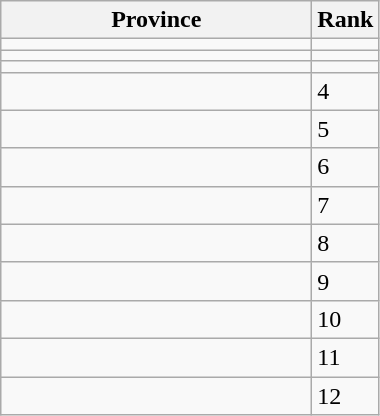<table class="wikitable">
<tr>
<th width=200>Province</th>
<th width=15>Rank</th>
</tr>
<tr>
<td></td>
<td></td>
</tr>
<tr>
<td></td>
<td></td>
</tr>
<tr>
<td></td>
<td></td>
</tr>
<tr>
<td></td>
<td>4</td>
</tr>
<tr>
<td></td>
<td>5</td>
</tr>
<tr>
<td></td>
<td>6</td>
</tr>
<tr>
<td></td>
<td>7</td>
</tr>
<tr>
<td></td>
<td>8</td>
</tr>
<tr>
<td></td>
<td>9</td>
</tr>
<tr>
<td></td>
<td>10</td>
</tr>
<tr>
<td></td>
<td>11</td>
</tr>
<tr>
<td></td>
<td>12</td>
</tr>
</table>
